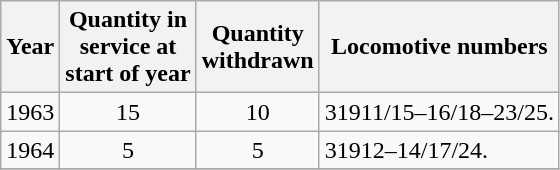<table class=wikitable style=text-align:center>
<tr>
<th>Year</th>
<th>Quantity in<br>service at<br>start of year</th>
<th>Quantity<br>withdrawn</th>
<th>Locomotive numbers</th>
</tr>
<tr>
<td>1963</td>
<td>15</td>
<td>10</td>
<td align=left>31911/15–16/18–23/25.</td>
</tr>
<tr>
<td>1964</td>
<td>5</td>
<td>5</td>
<td align=left>31912–14/17/24.</td>
</tr>
<tr>
</tr>
</table>
